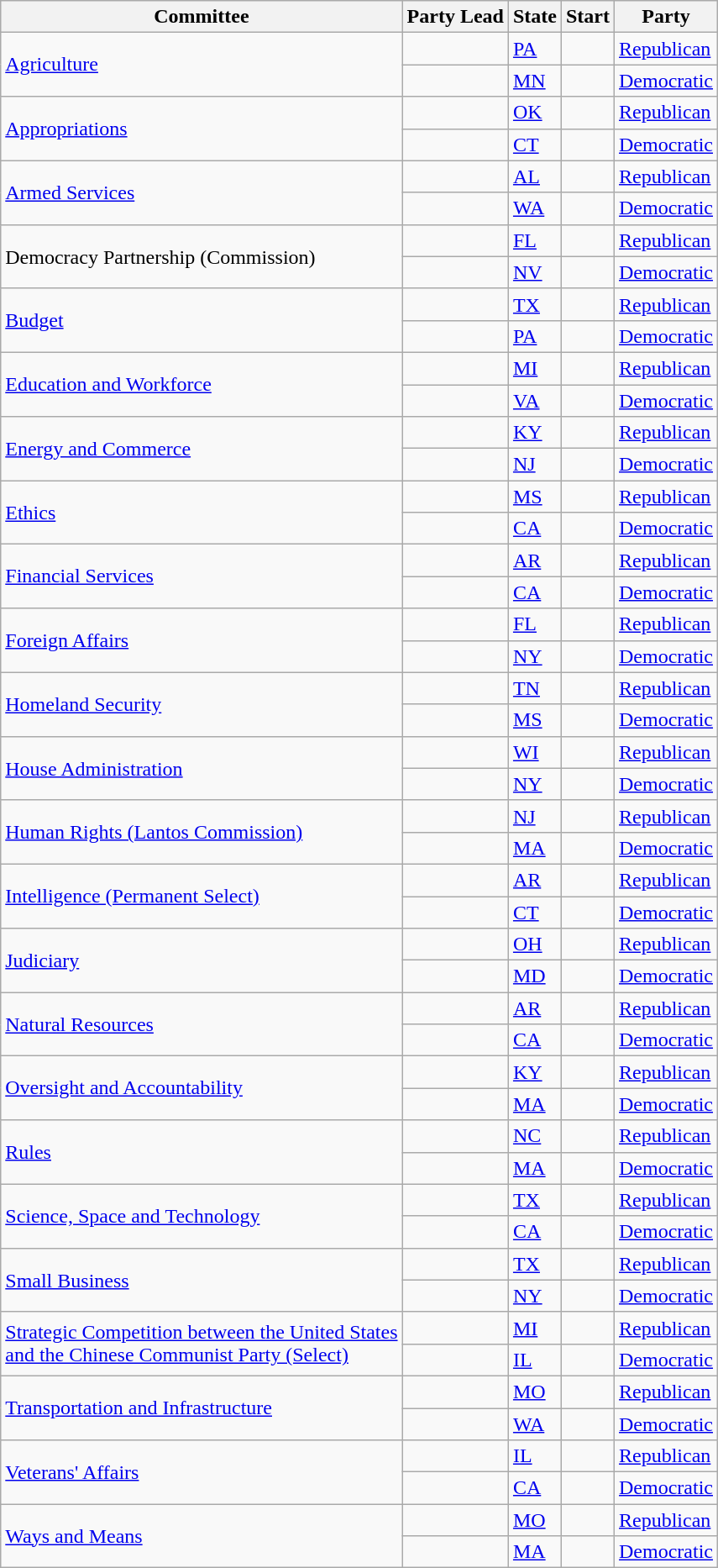<table class="wikitable sortable">
<tr>
<th>Committee</th>
<th>Party Lead</th>
<th>State</th>
<th>Start</th>
<th>Party</th>
</tr>
<tr>
<td rowspan=2><a href='#'>Agriculture</a></td>
<td></td>
<td><a href='#'>PA</a></td>
<td></td>
<td><a href='#'>Republican</a></td>
</tr>
<tr>
<td></td>
<td><a href='#'>MN</a></td>
<td></td>
<td><a href='#'>Democratic</a></td>
</tr>
<tr>
<td rowspan=2><a href='#'>Appropriations</a></td>
<td></td>
<td><a href='#'>OK</a></td>
<td></td>
<td><a href='#'>Republican</a></td>
</tr>
<tr>
<td></td>
<td><a href='#'>CT</a></td>
<td></td>
<td><a href='#'>Democratic</a></td>
</tr>
<tr>
<td rowspan=2><a href='#'>Armed Services</a></td>
<td></td>
<td><a href='#'>AL</a></td>
<td></td>
<td><a href='#'>Republican</a></td>
</tr>
<tr>
<td></td>
<td><a href='#'>WA</a></td>
<td></td>
<td><a href='#'>Democratic</a></td>
</tr>
<tr>
<td rowspan=2>Democracy Partnership (Commission)</td>
<td></td>
<td><a href='#'>FL</a></td>
<td></td>
<td><a href='#'>Republican</a></td>
</tr>
<tr>
<td></td>
<td><a href='#'>NV</a></td>
<td></td>
<td><a href='#'>Democratic</a></td>
</tr>
<tr>
<td rowspan=2><a href='#'>Budget</a></td>
<td></td>
<td><a href='#'>TX</a></td>
<td></td>
<td><a href='#'>Republican</a></td>
</tr>
<tr>
<td></td>
<td><a href='#'>PA</a></td>
<td></td>
<td><a href='#'>Democratic</a></td>
</tr>
<tr>
<td rowspan=2><a href='#'>Education and Workforce</a></td>
<td></td>
<td><a href='#'>MI</a></td>
<td></td>
<td><a href='#'>Republican</a></td>
</tr>
<tr>
<td></td>
<td><a href='#'>VA</a></td>
<td></td>
<td><a href='#'>Democratic</a></td>
</tr>
<tr>
<td rowspan=2><a href='#'>Energy and Commerce</a></td>
<td></td>
<td><a href='#'>KY</a></td>
<td></td>
<td><a href='#'>Republican</a></td>
</tr>
<tr>
<td></td>
<td><a href='#'>NJ</a></td>
<td></td>
<td><a href='#'>Democratic</a></td>
</tr>
<tr>
<td rowspan=2><a href='#'>Ethics</a></td>
<td></td>
<td><a href='#'>MS</a></td>
<td></td>
<td><a href='#'>Republican</a></td>
</tr>
<tr>
<td></td>
<td><a href='#'>CA</a></td>
<td></td>
<td><a href='#'>Democratic</a></td>
</tr>
<tr>
<td rowspan=2><a href='#'>Financial Services</a></td>
<td></td>
<td><a href='#'>AR</a></td>
<td></td>
<td><a href='#'>Republican</a></td>
</tr>
<tr>
<td></td>
<td><a href='#'>CA</a></td>
<td></td>
<td><a href='#'>Democratic</a></td>
</tr>
<tr>
<td rowspan=2><a href='#'>Foreign Affairs</a></td>
<td></td>
<td><a href='#'>FL</a></td>
<td></td>
<td><a href='#'>Republican</a></td>
</tr>
<tr>
<td></td>
<td><a href='#'>NY</a></td>
<td></td>
<td><a href='#'>Democratic</a></td>
</tr>
<tr>
<td rowspan=2><a href='#'>Homeland Security</a></td>
<td></td>
<td><a href='#'>TN</a></td>
<td></td>
<td><a href='#'>Republican</a></td>
</tr>
<tr>
<td></td>
<td><a href='#'>MS</a></td>
<td></td>
<td><a href='#'>Democratic</a></td>
</tr>
<tr>
<td rowspan=2><a href='#'>House Administration</a></td>
<td></td>
<td><a href='#'>WI</a></td>
<td></td>
<td><a href='#'>Republican</a></td>
</tr>
<tr>
<td></td>
<td><a href='#'>NY</a></td>
<td></td>
<td><a href='#'>Democratic</a></td>
</tr>
<tr>
<td rowspan=2><a href='#'>Human Rights (Lantos Commission)</a></td>
<td></td>
<td><a href='#'>NJ</a></td>
<td></td>
<td><a href='#'>Republican</a></td>
</tr>
<tr>
<td></td>
<td><a href='#'>MA</a></td>
<td></td>
<td><a href='#'>Democratic</a></td>
</tr>
<tr>
<td rowspan=2><a href='#'>Intelligence (Permanent Select)</a></td>
<td></td>
<td><a href='#'>AR</a></td>
<td></td>
<td><a href='#'>Republican</a></td>
</tr>
<tr>
<td></td>
<td><a href='#'>CT</a></td>
<td></td>
<td><a href='#'>Democratic</a></td>
</tr>
<tr>
<td rowspan=2><a href='#'>Judiciary</a></td>
<td></td>
<td><a href='#'>OH</a></td>
<td></td>
<td><a href='#'>Republican</a></td>
</tr>
<tr>
<td></td>
<td><a href='#'>MD</a></td>
<td></td>
<td><a href='#'>Democratic</a></td>
</tr>
<tr>
<td rowspan=2><a href='#'>Natural Resources</a></td>
<td></td>
<td><a href='#'>AR</a></td>
<td></td>
<td><a href='#'>Republican</a></td>
</tr>
<tr>
<td></td>
<td><a href='#'>CA</a></td>
<td></td>
<td><a href='#'>Democratic</a></td>
</tr>
<tr>
<td rowspan=2><a href='#'>Oversight and Accountability</a></td>
<td></td>
<td><a href='#'>KY</a></td>
<td></td>
<td><a href='#'>Republican</a></td>
</tr>
<tr>
<td><br></td>
<td><a href='#'>MA</a></td>
<td></td>
<td><a href='#'>Democratic</a></td>
</tr>
<tr>
<td rowspan=2><a href='#'>Rules</a></td>
<td></td>
<td><a href='#'>NC</a></td>
<td></td>
<td><a href='#'>Republican</a></td>
</tr>
<tr>
<td></td>
<td><a href='#'>MA</a></td>
<td></td>
<td><a href='#'>Democratic</a></td>
</tr>
<tr>
<td rowspan=2><a href='#'>Science, Space and Technology</a></td>
<td></td>
<td><a href='#'>TX</a></td>
<td></td>
<td><a href='#'>Republican</a></td>
</tr>
<tr>
<td></td>
<td><a href='#'>CA</a></td>
<td></td>
<td><a href='#'>Democratic</a></td>
</tr>
<tr>
<td rowspan=2><a href='#'>Small Business</a></td>
<td></td>
<td><a href='#'>TX</a></td>
<td></td>
<td><a href='#'>Republican</a></td>
</tr>
<tr>
<td></td>
<td><a href='#'>NY</a></td>
<td></td>
<td><a href='#'>Democratic</a></td>
</tr>
<tr>
<td rowspan=2><a href='#'>Strategic Competition between the United States<br>and the Chinese Communist Party (Select)</a></td>
<td></td>
<td><a href='#'>MI</a></td>
<td></td>
<td><a href='#'>Republican</a></td>
</tr>
<tr>
<td></td>
<td><a href='#'>IL</a></td>
<td></td>
<td><a href='#'>Democratic</a></td>
</tr>
<tr>
<td rowspan=2><a href='#'>Transportation and Infrastructure</a></td>
<td></td>
<td><a href='#'>MO</a></td>
<td></td>
<td><a href='#'>Republican</a></td>
</tr>
<tr>
<td></td>
<td><a href='#'>WA</a></td>
<td></td>
<td><a href='#'>Democratic</a></td>
</tr>
<tr>
<td rowspan=2><a href='#'>Veterans' Affairs</a></td>
<td></td>
<td><a href='#'>IL</a></td>
<td></td>
<td><a href='#'>Republican</a></td>
</tr>
<tr>
<td></td>
<td><a href='#'>CA</a></td>
<td></td>
<td><a href='#'>Democratic</a></td>
</tr>
<tr>
<td rowspan=2><a href='#'>Ways and Means</a></td>
<td></td>
<td><a href='#'>MO</a></td>
<td></td>
<td><a href='#'>Republican</a></td>
</tr>
<tr>
<td></td>
<td><a href='#'>MA</a></td>
<td></td>
<td><a href='#'>Democratic</a></td>
</tr>
</table>
